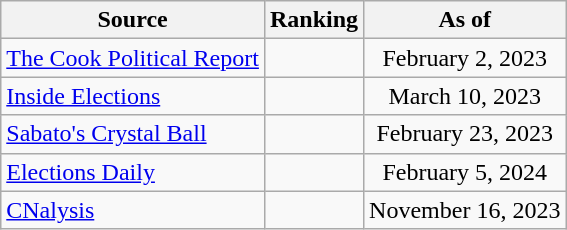<table class="wikitable" style="text-align:center">
<tr>
<th>Source</th>
<th>Ranking</th>
<th>As of</th>
</tr>
<tr>
<td style="text-align:left"><a href='#'>The Cook Political Report</a></td>
<td></td>
<td>February 2, 2023</td>
</tr>
<tr>
<td style="text-align:left"><a href='#'>Inside Elections</a></td>
<td></td>
<td>March 10, 2023</td>
</tr>
<tr>
<td style="text-align:left"><a href='#'>Sabato's Crystal Ball</a></td>
<td></td>
<td>February 23, 2023</td>
</tr>
<tr>
<td style="text-align:left"><a href='#'>Elections Daily</a></td>
<td></td>
<td>February 5, 2024</td>
</tr>
<tr>
<td style="text-align:left"><a href='#'>CNalysis</a></td>
<td></td>
<td>November 16, 2023</td>
</tr>
</table>
